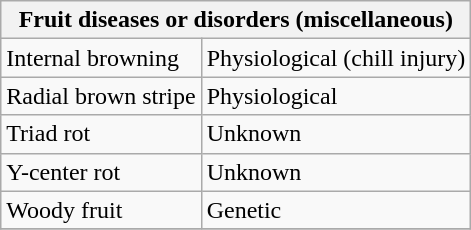<table class="wikitable" style="clear">
<tr>
<th colspan=2><strong>Fruit diseases or disorders (miscellaneous)</strong><br></th>
</tr>
<tr>
<td>Internal browning</td>
<td>Physiological (chill injury)</td>
</tr>
<tr>
<td>Radial brown stripe</td>
<td>Physiological</td>
</tr>
<tr>
<td>Triad rot</td>
<td>Unknown</td>
</tr>
<tr>
<td>Y-center rot</td>
<td>Unknown</td>
</tr>
<tr>
<td>Woody fruit</td>
<td>Genetic</td>
</tr>
<tr>
</tr>
</table>
